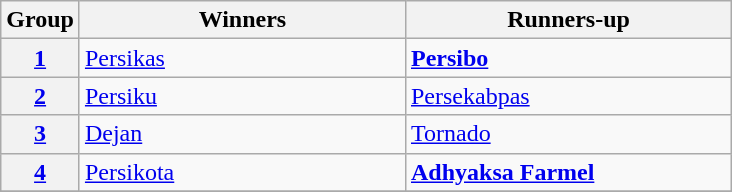<table class="wikitable" style="white-space:nowrap">
<tr>
<th>Group</th>
<th width=210>Winners</th>
<th width=210>Runners-up</th>
</tr>
<tr>
<th><a href='#'>1</a></th>
<td> <a href='#'>Persikas</a></td>
<td> <strong><a href='#'>Persibo</a></strong> </td>
</tr>
<tr>
<th><a href='#'>2</a></th>
<td> <a href='#'>Persiku</a> </td>
<td> <a href='#'>Persekabpas</a></td>
</tr>
<tr>
<th><a href='#'>3</a></th>
<td> <a href='#'>Dejan</a> </td>
<td> <a href='#'>Tornado</a></td>
</tr>
<tr>
<th><a href='#'>4</a></th>
<td> <a href='#'>Persikota</a> </td>
<td> <strong><a href='#'>Adhyaksa Farmel</a></strong> </td>
</tr>
<tr>
</tr>
</table>
